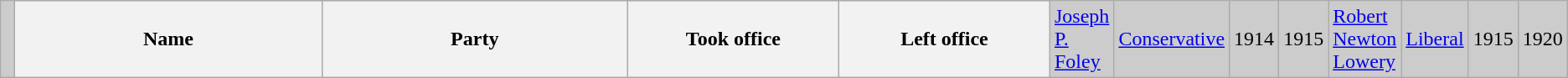<table class="wikitable">
<tr bgcolor="CCCCCC">
<td> </td>
<th width="30%">Name</th>
<th width="30%">Party</th>
<th width="20%">Took office</th>
<th width="20%">Left office<br></th>
<td><a href='#'>Joseph P. Foley</a><br></td>
<td><a href='#'>Conservative</a></td>
<td>1914</td>
<td>1915<br></td>
<td><a href='#'>Robert Newton Lowery</a><br></td>
<td><a href='#'>Liberal</a></td>
<td>1915</td>
<td>1920</td>
</tr>
</table>
